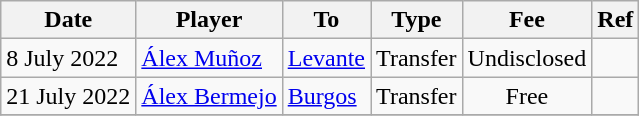<table class="wikitable">
<tr>
<th>Date</th>
<th>Player</th>
<th>To</th>
<th>Type</th>
<th>Fee</th>
<th>Ref</th>
</tr>
<tr>
<td>8 July 2022</td>
<td> <a href='#'>Álex Muñoz</a></td>
<td><a href='#'>Levante</a></td>
<td align=center>Transfer</td>
<td align=center>Undisclosed</td>
<td align=center></td>
</tr>
<tr>
<td>21 July 2022</td>
<td> <a href='#'>Álex Bermejo</a></td>
<td><a href='#'>Burgos</a></td>
<td align=center>Transfer</td>
<td align=center>Free</td>
<td align=center></td>
</tr>
<tr>
</tr>
</table>
